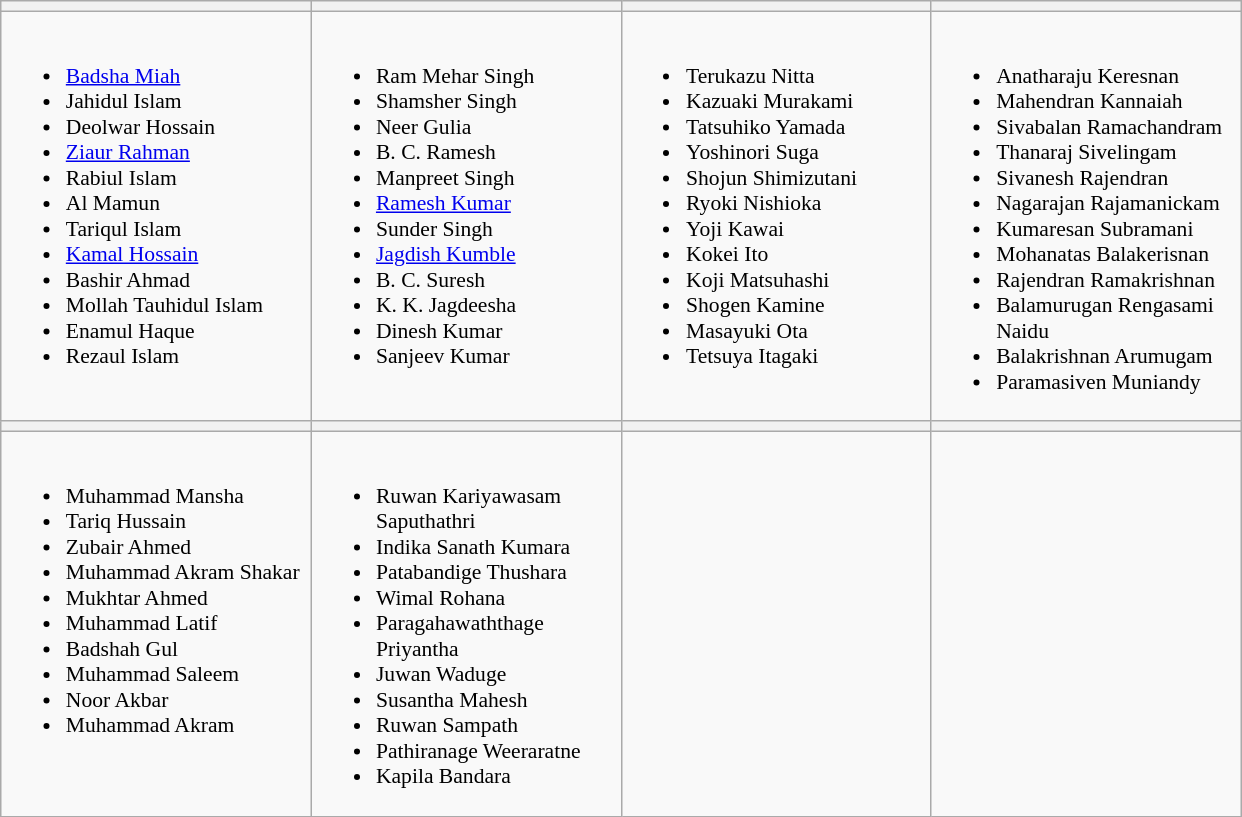<table class="wikitable" style="font-size:90%">
<tr>
<th width=200></th>
<th width=200></th>
<th width=200></th>
<th width=200></th>
</tr>
<tr>
<td valign=top><br><ul><li><a href='#'>Badsha Miah</a></li><li>Jahidul Islam</li><li>Deolwar Hossain</li><li><a href='#'>Ziaur Rahman</a></li><li>Rabiul Islam</li><li>Al Mamun</li><li>Tariqul Islam</li><li><a href='#'>Kamal Hossain</a></li><li>Bashir Ahmad</li><li>Mollah Tauhidul Islam</li><li>Enamul Haque</li><li>Rezaul Islam</li></ul></td>
<td valign=top><br><ul><li>Ram Mehar Singh</li><li>Shamsher Singh</li><li>Neer Gulia</li><li>B. C. Ramesh</li><li>Manpreet Singh</li><li><a href='#'>Ramesh Kumar</a></li><li>Sunder Singh</li><li><a href='#'>Jagdish Kumble</a></li><li>B. C. Suresh</li><li>K. K. Jagdeesha</li><li>Dinesh Kumar</li><li>Sanjeev Kumar</li></ul></td>
<td valign=top><br><ul><li>Terukazu Nitta</li><li>Kazuaki Murakami</li><li>Tatsuhiko Yamada</li><li>Yoshinori Suga</li><li>Shojun Shimizutani</li><li>Ryoki Nishioka</li><li>Yoji Kawai</li><li>Kokei Ito</li><li>Koji Matsuhashi</li><li>Shogen Kamine</li><li>Masayuki Ota</li><li>Tetsuya Itagaki</li></ul></td>
<td valign=top><br><ul><li>Anatharaju Keresnan</li><li>Mahendran Kannaiah</li><li>Sivabalan Ramachandram</li><li>Thanaraj Sivelingam</li><li>Sivanesh Rajendran</li><li>Nagarajan Rajamanickam</li><li>Kumaresan Subramani</li><li>Mohanatas Balakerisnan</li><li>Rajendran Ramakrishnan</li><li>Balamurugan Rengasami Naidu</li><li>Balakrishnan Arumugam</li><li>Paramasiven Muniandy</li></ul></td>
</tr>
<tr>
<th></th>
<th></th>
<th></th>
<th></th>
</tr>
<tr>
<td valign=top><br><ul><li>Muhammad Mansha</li><li>Tariq Hussain</li><li>Zubair Ahmed</li><li>Muhammad Akram Shakar</li><li>Mukhtar Ahmed</li><li>Muhammad Latif</li><li>Badshah Gul</li><li>Muhammad Saleem</li><li>Noor Akbar</li><li>Muhammad Akram</li></ul></td>
<td valign=top><br><ul><li>Ruwan Kariyawasam Saputhathri</li><li>Indika Sanath Kumara</li><li>Patabandige Thushara</li><li>Wimal Rohana</li><li>Paragahawaththage Priyantha</li><li>Juwan Waduge</li><li>Susantha Mahesh</li><li>Ruwan Sampath</li><li>Pathiranage Weeraratne</li><li>Kapila Bandara</li></ul></td>
<td valign=top></td>
<td valign=top></td>
</tr>
</table>
